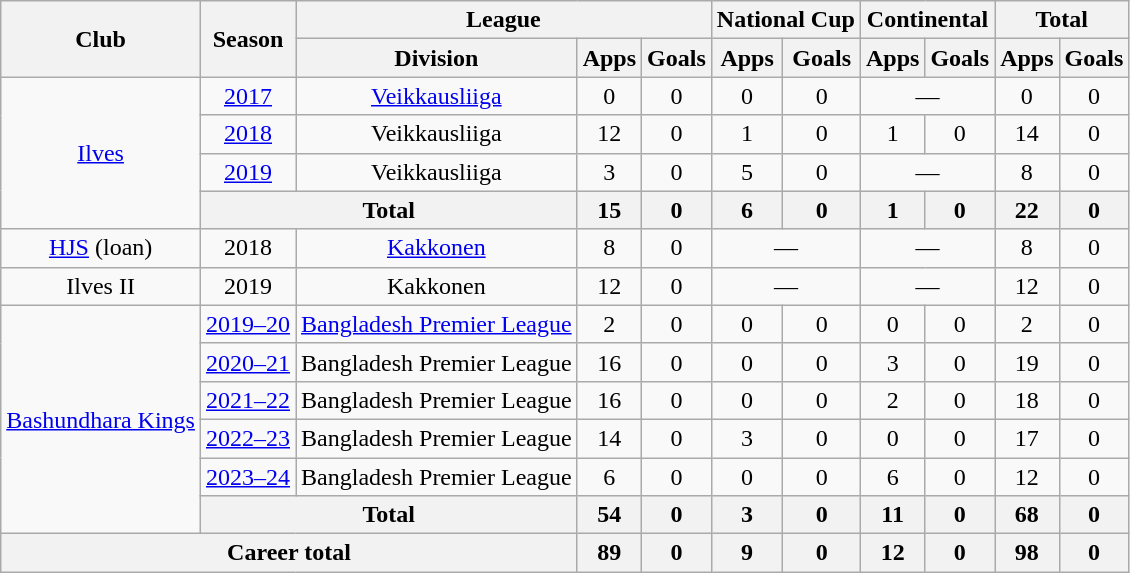<table class="wikitable" style="text-align:center">
<tr>
<th rowspan="2">Club</th>
<th rowspan="2">Season</th>
<th colspan="3">League</th>
<th colspan="2">National Cup</th>
<th colspan="2">Continental</th>
<th colspan="2">Total</th>
</tr>
<tr>
<th>Division</th>
<th>Apps</th>
<th>Goals</th>
<th>Apps</th>
<th>Goals</th>
<th>Apps</th>
<th>Goals</th>
<th>Apps</th>
<th>Goals</th>
</tr>
<tr>
<td rowspan="4"><a href='#'>Ilves</a></td>
<td><a href='#'>2017</a></td>
<td><a href='#'>Veikkausliiga</a></td>
<td>0</td>
<td>0</td>
<td>0</td>
<td>0</td>
<td colspan="2">—</td>
<td>0</td>
<td>0</td>
</tr>
<tr>
<td><a href='#'>2018</a></td>
<td>Veikkausliiga</td>
<td>12</td>
<td>0</td>
<td>1</td>
<td>0</td>
<td>1</td>
<td>0</td>
<td>14</td>
<td>0</td>
</tr>
<tr>
<td><a href='#'>2019</a></td>
<td>Veikkausliiga</td>
<td>3</td>
<td>0</td>
<td>5</td>
<td>0</td>
<td colspan="2">—</td>
<td>8</td>
<td>0</td>
</tr>
<tr>
<th colspan="2">Total</th>
<th>15</th>
<th>0</th>
<th>6</th>
<th>0</th>
<th>1</th>
<th>0</th>
<th>22</th>
<th>0</th>
</tr>
<tr>
<td><a href='#'>HJS</a> (loan)</td>
<td>2018</td>
<td><a href='#'>Kakkonen</a></td>
<td>8</td>
<td>0</td>
<td colspan="2">—</td>
<td colspan="2">—</td>
<td>8</td>
<td>0</td>
</tr>
<tr>
<td>Ilves II</td>
<td>2019</td>
<td>Kakkonen</td>
<td>12</td>
<td>0</td>
<td colspan="2">—</td>
<td colspan="2">—</td>
<td>12</td>
<td>0</td>
</tr>
<tr>
<td rowspan="6"><a href='#'>Bashundhara Kings</a></td>
<td><a href='#'>2019–20</a></td>
<td><a href='#'>Bangladesh Premier League</a></td>
<td>2</td>
<td>0</td>
<td>0</td>
<td>0</td>
<td>0</td>
<td>0</td>
<td>2</td>
<td>0</td>
</tr>
<tr>
<td><a href='#'>2020–21</a></td>
<td>Bangladesh Premier League</td>
<td>16</td>
<td>0</td>
<td>0</td>
<td>0</td>
<td>3</td>
<td>0</td>
<td>19</td>
<td>0</td>
</tr>
<tr>
<td><a href='#'>2021–22</a></td>
<td>Bangladesh Premier League</td>
<td>16</td>
<td>0</td>
<td>0</td>
<td>0</td>
<td>2</td>
<td>0</td>
<td>18</td>
<td>0</td>
</tr>
<tr>
<td><a href='#'>2022–23</a></td>
<td>Bangladesh Premier League</td>
<td>14</td>
<td>0</td>
<td>3</td>
<td>0</td>
<td>0</td>
<td>0</td>
<td>17</td>
<td>0</td>
</tr>
<tr>
<td><a href='#'>2023–24</a></td>
<td>Bangladesh Premier League</td>
<td>6</td>
<td>0</td>
<td>0</td>
<td>0</td>
<td>6</td>
<td>0</td>
<td>12</td>
<td>0</td>
</tr>
<tr>
<th colspan="2">Total</th>
<th>54</th>
<th>0</th>
<th>3</th>
<th>0</th>
<th>11</th>
<th>0</th>
<th>68</th>
<th>0</th>
</tr>
<tr>
<th colspan="3">Career total</th>
<th>89</th>
<th>0</th>
<th>9</th>
<th>0</th>
<th>12</th>
<th>0</th>
<th>98</th>
<th>0</th>
</tr>
</table>
